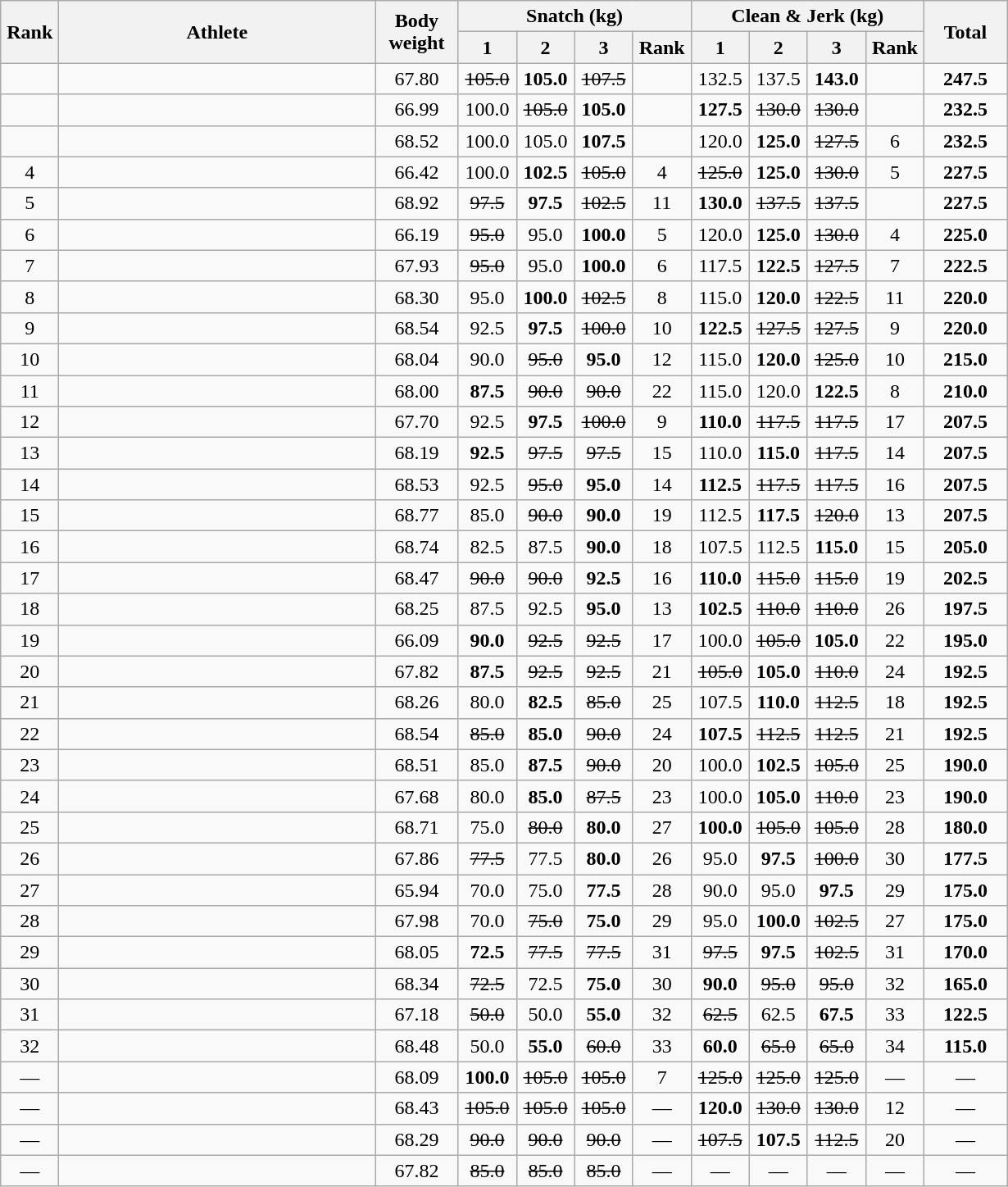<table class = "wikitable" style="text-align:center;">
<tr>
<th rowspan=2 width=40>Rank</th>
<th rowspan=2 width=250>Athlete</th>
<th rowspan=2 width=60>Body weight</th>
<th colspan=4>Snatch (kg)</th>
<th colspan=4>Clean & Jerk (kg)</th>
<th rowspan=2 width=60>Total</th>
</tr>
<tr>
<th width=40>1</th>
<th width=40>2</th>
<th width=40>3</th>
<th width=40>Rank</th>
<th width=40>1</th>
<th width=40>2</th>
<th width=40>3</th>
<th width=40>Rank</th>
</tr>
<tr>
<td></td>
<td align=left></td>
<td>67.80</td>
<td><s>105.0 </s></td>
<td><strong>105.0</strong></td>
<td><s>107.5 </s></td>
<td></td>
<td>132.5</td>
<td>137.5</td>
<td><strong>143.0</strong></td>
<td></td>
<td><strong>247.5</strong></td>
</tr>
<tr>
<td></td>
<td align=left></td>
<td>66.99</td>
<td>100.0</td>
<td><s>105.0 </s></td>
<td><strong>105.0</strong></td>
<td></td>
<td><strong>127.5</strong></td>
<td><s>130.0</s></td>
<td><s>130.0 </s></td>
<td></td>
<td><strong>232.5</strong></td>
</tr>
<tr>
<td></td>
<td align=left></td>
<td>68.52</td>
<td>100.0</td>
<td>105.0</td>
<td><strong>107.5</strong></td>
<td></td>
<td>120.0</td>
<td><strong>125.0</strong></td>
<td><s>127.5 </s></td>
<td>6</td>
<td><strong>232.5</strong></td>
</tr>
<tr>
<td>4</td>
<td align=left></td>
<td>66.42</td>
<td>100.0</td>
<td><strong>102.5</strong></td>
<td><s>105.0 </s></td>
<td>4</td>
<td><s>125.0 </s></td>
<td><strong>125.0</strong></td>
<td><s>130.0 </s></td>
<td>5</td>
<td><strong>227.5</strong></td>
</tr>
<tr>
<td>5</td>
<td align=left></td>
<td>68.92</td>
<td><s>97.5 </s></td>
<td><strong>97.5</strong></td>
<td><s>102.5 </s></td>
<td>11</td>
<td><strong>130.0</strong></td>
<td><s>137.5</s></td>
<td><s>137.5 </s></td>
<td></td>
<td><strong>227.5</strong></td>
</tr>
<tr>
<td>6</td>
<td align=left></td>
<td>66.19</td>
<td><s>95.0 </s></td>
<td>95.0</td>
<td><strong>100.0</strong></td>
<td>5</td>
<td>120.0</td>
<td><strong>125.0</strong></td>
<td><s>130.0 </s></td>
<td>4</td>
<td><strong>225.0</strong></td>
</tr>
<tr>
<td>7</td>
<td align=left></td>
<td>67.93</td>
<td><s>95.0 </s></td>
<td>95.0</td>
<td><strong>100.0</strong></td>
<td>6</td>
<td>117.5</td>
<td><strong>122.5</strong></td>
<td><s>127.5 </s></td>
<td>7</td>
<td><strong>222.5</strong></td>
</tr>
<tr>
<td>8</td>
<td align=left></td>
<td>68.30</td>
<td>95.0</td>
<td><strong>100.0</strong></td>
<td><s>102.5 </s></td>
<td>8</td>
<td>115.0</td>
<td><strong>120.0</strong></td>
<td><s>122.5 </s></td>
<td>11</td>
<td><strong>220.0</strong></td>
</tr>
<tr>
<td>9</td>
<td align=left></td>
<td>68.54</td>
<td>92.5</td>
<td><strong>97.5</strong></td>
<td><s>100.0 </s></td>
<td>10</td>
<td><strong>122.5</strong></td>
<td><s>127.5</s></td>
<td><s>127.5 </s></td>
<td>9</td>
<td><strong>220.0</strong></td>
</tr>
<tr>
<td>10</td>
<td align=left></td>
<td>68.04</td>
<td>90.0</td>
<td><s>95.0 </s></td>
<td><strong>95.0</strong></td>
<td>12</td>
<td>115.0</td>
<td><strong>120.0</strong></td>
<td><s>125.0 </s></td>
<td>10</td>
<td><strong>215.0</strong></td>
</tr>
<tr>
<td>11</td>
<td align=left></td>
<td>68.00</td>
<td><strong>87.5</strong></td>
<td><s>90.0 </s></td>
<td><s>90.0 </s></td>
<td>22</td>
<td>115.0</td>
<td>120.0</td>
<td><strong>122.5</strong></td>
<td>8</td>
<td><strong>210.0</strong></td>
</tr>
<tr>
<td>12</td>
<td align=left></td>
<td>67.70</td>
<td>92.5</td>
<td><strong>97.5</strong></td>
<td><s>100.0 </s></td>
<td>9</td>
<td><strong>110.0</strong></td>
<td><s>117.5</s></td>
<td><s>117.5 </s></td>
<td>17</td>
<td><strong>207.5</strong></td>
</tr>
<tr>
<td>13</td>
<td align=left></td>
<td>68.19</td>
<td><strong>92.5</strong></td>
<td><s>97.5 </s></td>
<td><s>97.5 </s></td>
<td>15</td>
<td>110.0</td>
<td><strong>115.0</strong></td>
<td><s>117.5 </s></td>
<td>14</td>
<td><strong>207.5</strong></td>
</tr>
<tr>
<td>14</td>
<td align=left></td>
<td>68.53</td>
<td>92.5</td>
<td><s>95.0 </s></td>
<td><strong>95.0</strong></td>
<td>14</td>
<td><strong>112.5</strong></td>
<td><s>117.5 </s></td>
<td><s>117.5 </s></td>
<td>16</td>
<td><strong>207.5</strong></td>
</tr>
<tr>
<td>15</td>
<td align=left></td>
<td>68.77</td>
<td>85.0</td>
<td><s>90.0 </s></td>
<td><strong>90.0</strong></td>
<td>19</td>
<td>112.5</td>
<td><strong>117.5</strong></td>
<td><s>120.0 </s></td>
<td>13</td>
<td><strong>207.5</strong></td>
</tr>
<tr>
<td>16</td>
<td align=left></td>
<td>68.74</td>
<td>82.5</td>
<td>87.5</td>
<td><strong>90.0</strong></td>
<td>18</td>
<td>107.5</td>
<td>112.5</td>
<td><strong>115.0</strong></td>
<td>15</td>
<td><strong>205.0</strong></td>
</tr>
<tr>
<td>17</td>
<td align=left></td>
<td>68.47</td>
<td><s>90.0 </s></td>
<td><s>90.0 </s></td>
<td><strong>92.5</strong></td>
<td>16</td>
<td><strong>110.0</strong></td>
<td><s>115.0 </s></td>
<td><s>115.0 </s></td>
<td>19</td>
<td><strong>202.5</strong></td>
</tr>
<tr>
<td>18</td>
<td align=left></td>
<td>68.25</td>
<td>87.5</td>
<td>92.5</td>
<td><strong>95.0</strong></td>
<td>13</td>
<td><strong>102.5</strong></td>
<td><s>110.0 </s></td>
<td><s>110.0 </s></td>
<td>26</td>
<td><strong>197.5</strong></td>
</tr>
<tr>
<td>19</td>
<td align=left></td>
<td>66.09</td>
<td><strong>90.0</strong></td>
<td><s>92.5 </s></td>
<td><s>92.5 </s></td>
<td>17</td>
<td>100.0</td>
<td><s>105.0 </s></td>
<td><strong>105.0</strong></td>
<td>22</td>
<td><strong>195.0</strong></td>
</tr>
<tr>
<td>20</td>
<td align=left></td>
<td>67.82</td>
<td><strong>87.5</strong></td>
<td><s>92.5 </s></td>
<td><s>92.5 </s></td>
<td>21</td>
<td><s>105.0 </s></td>
<td><strong>105.0</strong></td>
<td><s>110.0 </s></td>
<td>24</td>
<td><strong>192.5</strong></td>
</tr>
<tr>
<td>21</td>
<td align=left></td>
<td>68.26</td>
<td>80.0</td>
<td><strong>82.5</strong></td>
<td><s>85.0 </s></td>
<td>25</td>
<td>107.5</td>
<td><strong>110.0</strong></td>
<td><s>112.5 </s></td>
<td>18</td>
<td><strong>192.5</strong></td>
</tr>
<tr>
<td>22</td>
<td align=left></td>
<td>68.54</td>
<td><s>85.0 </s></td>
<td><strong>85.0</strong></td>
<td><s>90.0 </s></td>
<td>24</td>
<td><strong>107.5</strong></td>
<td><s>112.5 </s></td>
<td><s>112.5 </s></td>
<td>21</td>
<td><strong>192.5</strong></td>
</tr>
<tr>
<td>23</td>
<td align=left></td>
<td>68.51</td>
<td>85.0</td>
<td><strong>87.5</strong></td>
<td><s>90.0 </s></td>
<td>20</td>
<td>100.0</td>
<td><strong>102.5</strong></td>
<td><s>105.0 </s></td>
<td>25</td>
<td><strong>190.0</strong></td>
</tr>
<tr>
<td>24</td>
<td align=left></td>
<td>67.68</td>
<td>80.0</td>
<td><strong>85.0</strong></td>
<td><s>87.5 </s></td>
<td>23</td>
<td>100.0</td>
<td><strong>105.0</strong></td>
<td><s>110.0 </s></td>
<td>23</td>
<td><strong>190.0</strong></td>
</tr>
<tr>
<td>25</td>
<td align=left></td>
<td>68.71</td>
<td>75.0</td>
<td><s>80.0 </s></td>
<td><strong>80.0</strong></td>
<td>27</td>
<td><strong>100.0</strong></td>
<td><s>105.0 </s></td>
<td><s>105.0 </s></td>
<td>28</td>
<td><strong>180.0</strong></td>
</tr>
<tr>
<td>26</td>
<td align=left></td>
<td>67.86</td>
<td><s>77.5 </s></td>
<td>77.5</td>
<td><strong>80.0</strong></td>
<td>26</td>
<td>95.0</td>
<td><strong>97.5</strong></td>
<td><s>100.0 </s></td>
<td>30</td>
<td><strong>177.5</strong></td>
</tr>
<tr>
<td>27</td>
<td align=left></td>
<td>65.94</td>
<td>70.0</td>
<td>75.0</td>
<td><strong>77.5</strong></td>
<td>28</td>
<td>90.0</td>
<td>95.0</td>
<td><strong>97.5</strong></td>
<td>29</td>
<td><strong>175.0</strong></td>
</tr>
<tr>
<td>28</td>
<td align=left></td>
<td>67.98</td>
<td>70.0</td>
<td><s>75.0 </s></td>
<td><strong>75.0</strong></td>
<td>29</td>
<td>95.0</td>
<td><strong>100.0</strong></td>
<td><s>102.5 </s></td>
<td>27</td>
<td><strong>175.0</strong></td>
</tr>
<tr>
<td>29</td>
<td align=left></td>
<td>68.05</td>
<td><strong>72.5</strong></td>
<td><s>77.5 </s></td>
<td><s>77.5 </s></td>
<td>31</td>
<td><s>97.5 </s></td>
<td><strong>97.5</strong></td>
<td><s>102.5 </s></td>
<td>31</td>
<td><strong>170.0</strong></td>
</tr>
<tr>
<td>30</td>
<td align=left></td>
<td>68.34</td>
<td><s>72.5 </s></td>
<td>72.5</td>
<td><strong>75.0</strong></td>
<td>30</td>
<td><strong>90.0</strong></td>
<td><s>95.0 </s></td>
<td><s>95.0 </s></td>
<td>32</td>
<td><strong>165.0</strong></td>
</tr>
<tr>
<td>31</td>
<td align=left></td>
<td>67.18</td>
<td><s>50.0 </s></td>
<td>50.0</td>
<td><strong>55.0</strong></td>
<td>32</td>
<td><s>62.5 </s></td>
<td>62.5</td>
<td><strong>67.5</strong></td>
<td>33</td>
<td><strong>122.5</strong></td>
</tr>
<tr>
<td>32</td>
<td align=left></td>
<td>68.48</td>
<td>50.0</td>
<td><strong>55.0</strong></td>
<td><s>60.0 </s></td>
<td>33</td>
<td><strong>60.0</strong></td>
<td><s>65.0 </s></td>
<td><s>65.0 </s></td>
<td>34</td>
<td><strong>115.0</strong></td>
</tr>
<tr>
<td>—</td>
<td align=left></td>
<td>68.09</td>
<td><strong>100.0</strong></td>
<td><s>105.0 </s></td>
<td><s>105.0 </s></td>
<td>7</td>
<td><s>125.0 </s></td>
<td><s>125.0 </s></td>
<td><s>125.0 </s></td>
<td>—</td>
<td>—</td>
</tr>
<tr>
<td>—</td>
<td align=left></td>
<td>68.43</td>
<td><s>105.0 </s></td>
<td><s>105.0 </s></td>
<td><s>105.0 </s></td>
<td>—</td>
<td><strong>120.0</strong></td>
<td><s>130.0 </s></td>
<td><s>130.0 </s></td>
<td>12</td>
<td>—</td>
</tr>
<tr>
<td>—</td>
<td align=left></td>
<td>68.29</td>
<td><s>90.0 </s></td>
<td><s>90.0 </s></td>
<td><s>90.0 </s></td>
<td>—</td>
<td><s>107.5 </s></td>
<td><strong>107.5</strong></td>
<td><s>112.5 </s></td>
<td>20</td>
<td>—</td>
</tr>
<tr>
<td>—</td>
<td align=left></td>
<td>67.82</td>
<td><s>85.0 </s></td>
<td><s>85.0 </s></td>
<td><s>85.0 </s></td>
<td>—</td>
<td>—</td>
<td>—</td>
<td>—</td>
<td>—</td>
<td>—</td>
</tr>
</table>
